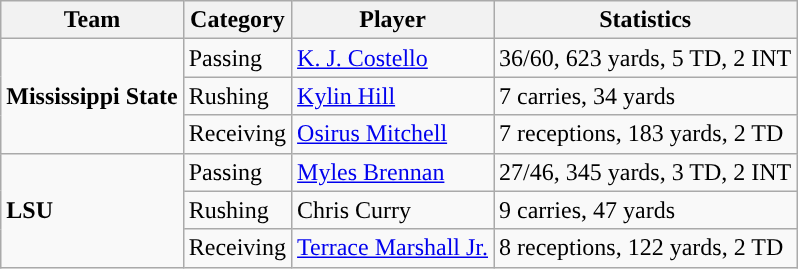<table class="wikitable" style="float: left;">
<tr>
<th>Team</th>
<th>Category</th>
<th>Player</th>
<th>Statistics</th>
</tr>
<tr>
<td rowspan=3><strong>Mississippi State</strong></td>
<td>Passing</td>
<td><a href='#'>K. J. Costello</a></td>
<td>36/60, 623 yards, 5 TD, 2 INT</td>
</tr>
<tr>
<td>Rushing</td>
<td><a href='#'>Kylin Hill</a></td>
<td>7 carries, 34 yards</td>
</tr>
<tr>
<td>Receiving</td>
<td><a href='#'>Osirus Mitchell</a></td>
<td>7 receptions, 183 yards, 2 TD</td>
</tr>
<tr>
<td rowspan=3><strong>LSU</strong></td>
<td>Passing</td>
<td><a href='#'>Myles Brennan</a></td>
<td>27/46, 345 yards, 3 TD, 2 INT</td>
</tr>
<tr>
<td>Rushing</td>
<td>Chris Curry</td>
<td>9 carries, 47 yards</td>
</tr>
<tr>
<td>Receiving</td>
<td><a href='#'>Terrace Marshall Jr.</a></td>
<td>8 receptions, 122 yards, 2 TD</td>
</tr>
</table>
